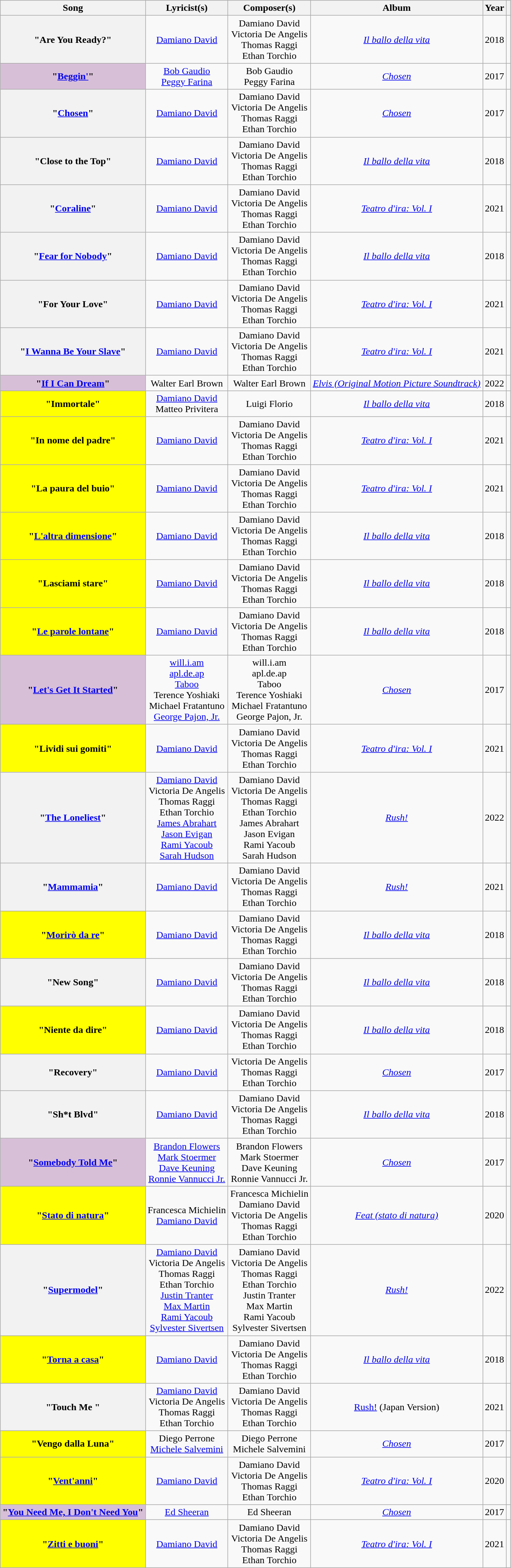<table class="wikitable sortable plainrowheaders" style="text-align:center;">
<tr>
<th scope="col">Song</th>
<th scope="col" class="unsortable">Lyricist(s)</th>
<th scope="col" class="unsortable">Composer(s)</th>
<th scope="col">Album</th>
<th scope="col">Year</th>
<th scope="col" class="unsortable"></th>
</tr>
<tr>
<th scope="row"> "Are You Ready?"</th>
<td><a href='#'>Damiano David</a></td>
<td>Damiano David <br> Victoria De Angelis <br> Thomas Raggi <br> Ethan Torchio</td>
<td><em><a href='#'>Il ballo della vita</a></em></td>
<td>2018</td>
<td style="text-align:center;"></td>
</tr>
<tr>
<th scope="row"  style="background-color:#D8BFD8"> "<a href='#'>Beggin'</a>" </th>
<td><a href='#'>Bob Gaudio</a> <br> <a href='#'>Peggy Farina</a></td>
<td>Bob Gaudio <br> Peggy Farina</td>
<td><em><a href='#'>Chosen</a></em></td>
<td>2017</td>
<td style="text-align:center;"></td>
</tr>
<tr>
<th scope="row"> "<a href='#'>Chosen</a>"</th>
<td><a href='#'>Damiano David</a></td>
<td>Damiano David <br> Victoria De Angelis <br> Thomas Raggi <br> Ethan Torchio</td>
<td><em><a href='#'>Chosen</a></em></td>
<td>2017</td>
<td style="text-align:center;"></td>
</tr>
<tr>
<th scope="row">"Close to the Top"</th>
<td><a href='#'>Damiano David</a></td>
<td>Damiano David <br> Victoria De Angelis <br> Thomas Raggi <br> Ethan Torchio</td>
<td><em><a href='#'>Il ballo della vita</a></em></td>
<td>2018</td>
<td style="text-align:center;"></td>
</tr>
<tr>
<th scope="row">"<a href='#'>Coraline</a>"</th>
<td><a href='#'>Damiano David</a></td>
<td>Damiano David <br> Victoria De Angelis <br> Thomas Raggi <br> Ethan Torchio</td>
<td><em><a href='#'>Teatro d'ira: Vol. I</a></em></td>
<td>2021</td>
<td style="text-align:center;"></td>
</tr>
<tr>
<th scope="row"> "<a href='#'>Fear for Nobody</a>"</th>
<td><a href='#'>Damiano David</a></td>
<td>Damiano David <br> Victoria De Angelis <br> Thomas Raggi <br> Ethan Torchio</td>
<td><em><a href='#'>Il ballo della vita</a></em></td>
<td>2018</td>
<td style="text-align:center;"></td>
</tr>
<tr>
<th scope="row">"For Your Love"</th>
<td><a href='#'>Damiano David</a></td>
<td>Damiano David <br> Victoria De Angelis <br> Thomas Raggi <br> Ethan Torchio</td>
<td><em><a href='#'>Teatro d'ira: Vol. I</a></em></td>
<td>2021</td>
<td style="text-align:center;"></td>
</tr>
<tr>
<th scope="row"> "<a href='#'>I Wanna Be Your Slave</a>"</th>
<td><a href='#'>Damiano David</a></td>
<td>Damiano David <br> Victoria De Angelis <br> Thomas Raggi <br> Ethan Torchio</td>
<td><em><a href='#'>Teatro d'ira: Vol. I</a></em></td>
<td>2021</td>
<td style="text-align:center;"></td>
</tr>
<tr>
<th scope="row" style="background-color:#D8BFD8">"<a href='#'>If I Can Dream</a>" </th>
<td>Walter Earl Brown</td>
<td>Walter Earl Brown</td>
<td><em><a href='#'>Elvis (Original Motion Picture Soundtrack)</a></em></td>
<td>2022</td>
<td style="text-align:center;"></td>
</tr>
<tr>
<th scope="row" style="background-color:#ffff00">"Immortale"  <br> </th>
<td><a href='#'>Damiano David</a> <br> Matteo Privitera</td>
<td>Luigi Florio</td>
<td><em><a href='#'>Il ballo della vita</a></em></td>
<td>2018</td>
<td style="text-align:center;"></td>
</tr>
<tr>
<th scope="row" style="background-color:#ffff00">"In nome del padre" </th>
<td><a href='#'>Damiano David</a></td>
<td>Damiano David <br> Victoria De Angelis <br> Thomas Raggi <br> Ethan Torchio</td>
<td><em><a href='#'>Teatro d'ira: Vol. I</a></em></td>
<td>2021</td>
<td style="text-align:center;"></td>
</tr>
<tr>
<th scope="row" style="background-color:#ffff00"> "La paura del buio" </th>
<td><a href='#'>Damiano David</a></td>
<td>Damiano David <br> Victoria De Angelis <br> Thomas Raggi <br> Ethan Torchio</td>
<td><em><a href='#'>Teatro d'ira: Vol. I</a></em></td>
<td>2021</td>
<td style="text-align:center;"></td>
</tr>
<tr>
<th scope="row" style="background-color:#ffff00">"<a href='#'>L'altra dimensione</a>" </th>
<td><a href='#'>Damiano David</a></td>
<td>Damiano David <br> Victoria De Angelis <br> Thomas Raggi <br> Ethan Torchio</td>
<td><em><a href='#'>Il ballo della vita</a></em></td>
<td>2018</td>
<td style="text-align:center;"></td>
</tr>
<tr>
<th scope="row" style="background-color:#ffff00">"Lasciami stare" </th>
<td><a href='#'>Damiano David</a></td>
<td>Damiano David <br> Victoria De Angelis <br> Thomas Raggi <br> Ethan Torchio</td>
<td><em><a href='#'>Il ballo della vita</a></em></td>
<td>2018</td>
<td style="text-align:center;"></td>
</tr>
<tr>
<th scope="row" style="background-color:#ffff00">"<a href='#'>Le parole lontane</a>" </th>
<td><a href='#'>Damiano David</a></td>
<td>Damiano David <br> Victoria De Angelis <br> Thomas Raggi <br> Ethan Torchio</td>
<td><em><a href='#'>Il ballo della vita</a></em></td>
<td>2018</td>
<td style="text-align:center;"></td>
</tr>
<tr>
<th scope="row" style="background-color:#D8BFD8">"<a href='#'>Let's Get It Started</a>" </th>
<td><a href='#'>will.i.am</a> <br> <a href='#'>apl.de.ap</a> <br> <a href='#'>Taboo</a> <br> Terence Yoshiaki <br> Michael Fratantuno <br> <a href='#'>George Pajon, Jr.</a></td>
<td>will.i.am <br> apl.de.ap <br> Taboo <br> Terence Yoshiaki <br> Michael Fratantuno <br> George Pajon, Jr.</td>
<td><em><a href='#'>Chosen</a></em></td>
<td>2017</td>
<td style="text-align:center;"></td>
</tr>
<tr>
<th scope="row" style="background-color:#ffff00">"Lividi sui gomiti" </th>
<td><a href='#'>Damiano David</a></td>
<td>Damiano David <br> Victoria De Angelis <br> Thomas Raggi <br> Ethan Torchio</td>
<td><em><a href='#'>Teatro d'ira: Vol. I</a></em></td>
<td>2021</td>
<td style="text-align:center;"></td>
</tr>
<tr>
<th scope="row">"<a href='#'>The Loneliest</a>"</th>
<td><a href='#'>Damiano David</a> <br> Victoria De Angelis <br> Thomas Raggi <br> Ethan Torchio  <br> <a href='#'>James Abrahart</a> <br> <a href='#'>Jason Evigan</a> <br> <a href='#'>Rami Yacoub</a> <br> <a href='#'>Sarah Hudson</a></td>
<td>Damiano David <br> Victoria De Angelis <br> Thomas Raggi <br> Ethan Torchio <br> James Abrahart <br> Jason Evigan <br> Rami Yacoub <br> Sarah Hudson</td>
<td><em><a href='#'>Rush!</a></em></td>
<td>2022</td>
<td style="text-align:center;"></td>
</tr>
<tr>
<th scope="row"> "<a href='#'>Mammamia</a>"</th>
<td><a href='#'>Damiano David</a></td>
<td>Damiano David <br> Victoria De Angelis <br> Thomas Raggi <br> Ethan Torchio</td>
<td><em><a href='#'>Rush!</a></em></td>
<td>2021</td>
<td style="text-align:center;"></td>
</tr>
<tr>
<th scope="row" style="background-color:#ffff00">"<a href='#'>Morirò da re</a>" </th>
<td><a href='#'>Damiano David</a></td>
<td>Damiano David <br> Victoria De Angelis <br> Thomas Raggi <br> Ethan Torchio</td>
<td><em><a href='#'>Il ballo della vita</a></em></td>
<td>2018</td>
<td style="text-align:center;"></td>
</tr>
<tr>
<th scope="row"> "New Song"</th>
<td><a href='#'>Damiano David</a></td>
<td>Damiano David <br> Victoria De Angelis <br> Thomas Raggi <br> Ethan Torchio</td>
<td><em><a href='#'>Il ballo della vita</a></em></td>
<td>2018</td>
<td style="text-align:center;"></td>
</tr>
<tr>
<th scope="row" style="background-color:#ffff00">"Niente da dire" </th>
<td><a href='#'>Damiano David</a></td>
<td>Damiano David <br> Victoria De Angelis <br> Thomas Raggi <br> Ethan Torchio</td>
<td><em><a href='#'>Il ballo della vita</a></em></td>
<td>2018</td>
<td style="text-align:center;"></td>
</tr>
<tr>
<th scope="row"> "Recovery"</th>
<td><a href='#'>Damiano David</a></td>
<td>Victoria De Angelis <br> Thomas Raggi <br> Ethan Torchio</td>
<td><em><a href='#'>Chosen</a></em></td>
<td>2017</td>
<td style="text-align:center;"></td>
</tr>
<tr>
<th scope="row"> "Sh*t Blvd"</th>
<td><a href='#'>Damiano David</a></td>
<td>Damiano David <br> Victoria De Angelis <br> Thomas Raggi <br> Ethan Torchio</td>
<td><em><a href='#'>Il ballo della vita</a></em></td>
<td>2018</td>
<td style="text-align:center;"></td>
</tr>
<tr>
<th scope="row" style="background-color:#D8BFD8">"<a href='#'>Somebody Told Me</a>" </th>
<td><a href='#'>Brandon Flowers</a> <br> <a href='#'>Mark Stoermer</a> <br> <a href='#'>Dave Keuning</a> <br> <a href='#'>Ronnie Vannucci Jr.</a></td>
<td>Brandon Flowers <br> Mark Stoermer <br> Dave Keuning <br> Ronnie Vannucci Jr.</td>
<td><em><a href='#'>Chosen</a></em></td>
<td>2017</td>
<td style="text-align:center;"></td>
</tr>
<tr>
<th scope="row" style="background-color:#ffff00">"<a href='#'>Stato di natura</a>"  <br> </th>
<td>Francesca Michielin <br> <a href='#'>Damiano David</a></td>
<td>Francesca Michielin <br> Damiano David <br> Victoria De Angelis <br> Thomas Raggi <br> Ethan Torchio</td>
<td><em><a href='#'>Feat (stato di natura)</a></em></td>
<td>2020</td>
<td style="text-align:center;"></td>
</tr>
<tr>
<th scope="row">"<a href='#'>Supermodel</a>"</th>
<td><a href='#'>Damiano David</a> <br> Victoria De Angelis <br> Thomas Raggi <br> Ethan Torchio  <br> <a href='#'>Justin Tranter</a> <br> <a href='#'>Max Martin</a> <br> <a href='#'>Rami Yacoub</a> <br> <a href='#'>Sylvester Sivertsen</a></td>
<td>Damiano David <br> Victoria De Angelis <br> Thomas Raggi <br> Ethan Torchio <br> Justin Tranter <br> Max Martin <br> Rami Yacoub <br> Sylvester Sivertsen</td>
<td><em><a href='#'>Rush!</a></em></td>
<td>2022</td>
<td style="text-align:center;"></td>
</tr>
<tr>
<th scope="row" style="background-color:#ffff00"> "<a href='#'>Torna a casa</a>" </th>
<td><a href='#'>Damiano David</a></td>
<td>Damiano David <br> Victoria De Angelis <br> Thomas Raggi <br> Ethan Torchio</td>
<td><em><a href='#'>Il ballo della vita</a></em></td>
<td>2018</td>
<td style="text-align:center;"></td>
</tr>
<tr>
<th scope="row">"Touch Me "</th>
<td><a href='#'>Damiano David</a> <br> Victoria De Angelis <br> Thomas Raggi <br> Ethan Torchio</td>
<td>Damiano David <br> Victoria De Angelis <br> Thomas Raggi <br> Ethan Torchio</td>
<td><a href='#'>Rush!</a> (Japan Version)</td>
<td>2021</td>
<td style="text-align:center;"></td>
</tr>
<tr>
<th scope="row" style="background-color:#ffff00"> "Vengo dalla Luna"  </th>
<td>Diego Perrone <br> <a href='#'>Michele Salvemini</a></td>
<td>Diego Perrone <br> Michele Salvemini</td>
<td><em><a href='#'>Chosen</a></em></td>
<td>2017</td>
<td style="text-align:center;"></td>
</tr>
<tr>
<th scope="row" style="background-color:#ffff00">"<a href='#'>Vent'anni</a>" </th>
<td><a href='#'>Damiano David</a></td>
<td>Damiano David <br> Victoria De Angelis <br> Thomas Raggi <br> Ethan Torchio</td>
<td><em><a href='#'>Teatro d'ira: Vol. I</a></em></td>
<td>2020</td>
<td style="text-align:center;"></td>
</tr>
<tr>
<th scope="row" style="background-color:#D8BFD8"> "<a href='#'>You Need Me, I Don't Need You</a>" </th>
<td><a href='#'>Ed Sheeran</a></td>
<td>Ed Sheeran</td>
<td><em><a href='#'>Chosen</a></em></td>
<td>2017</td>
<td style="text-align:center;"></td>
</tr>
<tr>
<th scope="row" style="background-color:#ffff00"> "<a href='#'>Zitti e buoni</a>" </th>
<td><a href='#'>Damiano David</a></td>
<td>Damiano David <br> Victoria De Angelis <br> Thomas Raggi <br> Ethan Torchio</td>
<td><em><a href='#'>Teatro d'ira: Vol. I</a></em></td>
<td>2021</td>
<td style="text-align:center;"></td>
</tr>
</table>
